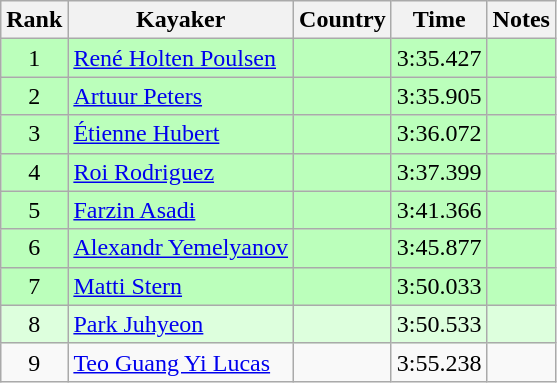<table class="wikitable" style="text-align:center">
<tr>
<th>Rank</th>
<th>Kayaker</th>
<th>Country</th>
<th>Time</th>
<th>Notes</th>
</tr>
<tr bgcolor=bbffbb>
<td>1</td>
<td align="left"><a href='#'>René Holten Poulsen</a></td>
<td align="left"></td>
<td>3:35.427</td>
<td></td>
</tr>
<tr bgcolor=bbffbb>
<td>2</td>
<td align="left"><a href='#'>Artuur Peters</a></td>
<td align="left"></td>
<td>3:35.905</td>
<td></td>
</tr>
<tr bgcolor=bbffbb>
<td>3</td>
<td align="left"><a href='#'>Étienne Hubert</a></td>
<td align="left"></td>
<td>3:36.072</td>
<td></td>
</tr>
<tr bgcolor=bbffbb>
<td>4</td>
<td align="left"><a href='#'>Roi Rodriguez</a></td>
<td align="left"></td>
<td>3:37.399</td>
<td></td>
</tr>
<tr bgcolor=bbffbb>
<td>5</td>
<td align="left"><a href='#'>Farzin Asadi</a></td>
<td align="left"></td>
<td>3:41.366</td>
<td></td>
</tr>
<tr bgcolor=bbffbb>
<td>6</td>
<td align="left"><a href='#'>Alexandr Yemelyanov</a></td>
<td align="left"></td>
<td>3:45.877</td>
<td></td>
</tr>
<tr bgcolor=bbffbb>
<td>7</td>
<td align="left"><a href='#'>Matti Stern</a></td>
<td align="left"></td>
<td>3:50.033</td>
<td></td>
</tr>
<tr bgcolor=ddffdd>
<td>8</td>
<td align="left"><a href='#'>Park Juhyeon</a></td>
<td align="left"></td>
<td>3:50.533</td>
<td></td>
</tr>
<tr>
<td>9</td>
<td align="left"><a href='#'>Teo Guang Yi Lucas</a></td>
<td align="left"></td>
<td>3:55.238</td>
<td></td>
</tr>
</table>
